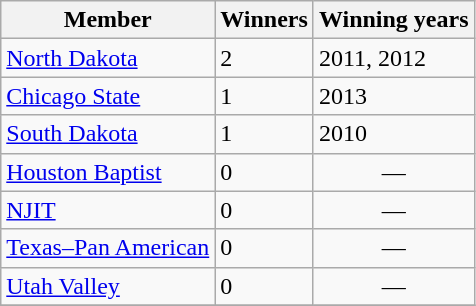<table class="wikitable">
<tr>
<th>Member</th>
<th>Winners</th>
<th>Winning years</th>
</tr>
<tr>
<td><a href='#'>North Dakota</a></td>
<td>2</td>
<td>2011, 2012</td>
</tr>
<tr>
<td><a href='#'>Chicago State</a></td>
<td>1</td>
<td>2013</td>
</tr>
<tr>
<td><a href='#'>South Dakota</a></td>
<td>1</td>
<td>2010</td>
</tr>
<tr>
<td><a href='#'>Houston Baptist</a></td>
<td>0</td>
<td align=center>—</td>
</tr>
<tr>
<td><a href='#'>NJIT</a></td>
<td>0</td>
<td align=center>—</td>
</tr>
<tr>
<td><a href='#'>Texas–Pan American</a></td>
<td>0</td>
<td align=center>—</td>
</tr>
<tr>
<td><a href='#'>Utah Valley</a></td>
<td>0</td>
<td align=center>—</td>
</tr>
<tr>
</tr>
</table>
